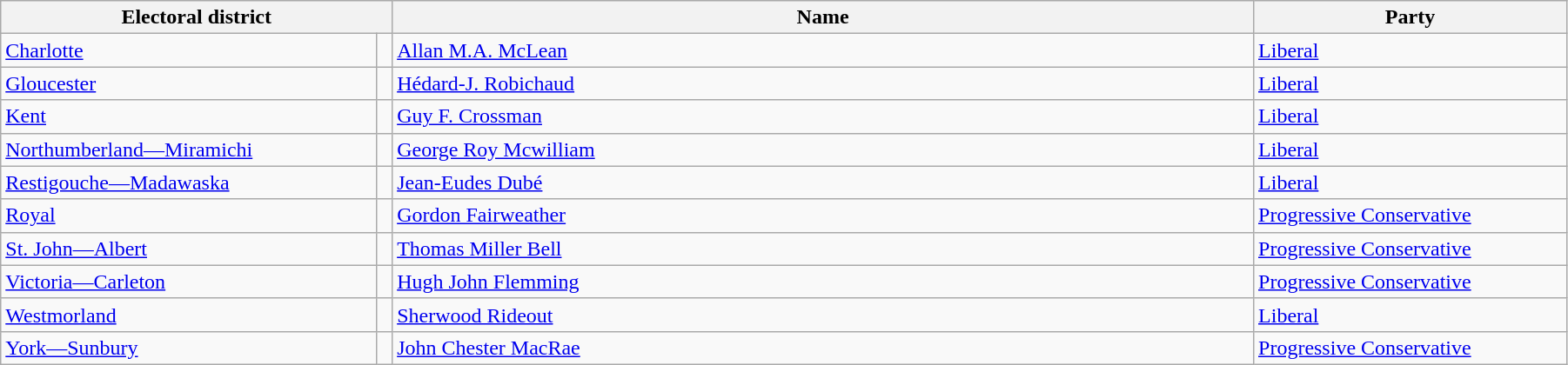<table class="wikitable" width=95%>
<tr>
<th colspan=2 width=25%>Electoral district</th>
<th>Name</th>
<th width=20%>Party</th>
</tr>
<tr>
<td width=24%><a href='#'>Charlotte</a></td>
<td></td>
<td><a href='#'>Allan M.A. McLean</a></td>
<td><a href='#'>Liberal</a></td>
</tr>
<tr>
<td><a href='#'>Gloucester</a></td>
<td></td>
<td><a href='#'>Hédard-J. Robichaud</a></td>
<td><a href='#'>Liberal</a></td>
</tr>
<tr>
<td><a href='#'>Kent</a></td>
<td></td>
<td><a href='#'>Guy F. Crossman</a></td>
<td><a href='#'>Liberal</a></td>
</tr>
<tr>
<td><a href='#'>Northumberland—Miramichi</a></td>
<td></td>
<td><a href='#'>George Roy Mcwilliam</a></td>
<td><a href='#'>Liberal</a></td>
</tr>
<tr>
<td><a href='#'>Restigouche—Madawaska</a></td>
<td></td>
<td><a href='#'>Jean-Eudes Dubé</a></td>
<td><a href='#'>Liberal</a></td>
</tr>
<tr>
<td><a href='#'>Royal</a></td>
<td></td>
<td><a href='#'>Gordon Fairweather</a></td>
<td><a href='#'>Progressive Conservative</a></td>
</tr>
<tr>
<td><a href='#'>St. John—Albert</a></td>
<td></td>
<td><a href='#'>Thomas Miller Bell</a></td>
<td><a href='#'>Progressive Conservative</a></td>
</tr>
<tr>
<td><a href='#'>Victoria—Carleton</a></td>
<td></td>
<td><a href='#'>Hugh John Flemming</a></td>
<td><a href='#'>Progressive Conservative</a></td>
</tr>
<tr>
<td><a href='#'>Westmorland</a></td>
<td></td>
<td><a href='#'>Sherwood Rideout</a></td>
<td><a href='#'>Liberal</a></td>
</tr>
<tr>
<td><a href='#'>York—Sunbury</a></td>
<td></td>
<td><a href='#'>John Chester MacRae</a></td>
<td><a href='#'>Progressive Conservative</a></td>
</tr>
</table>
